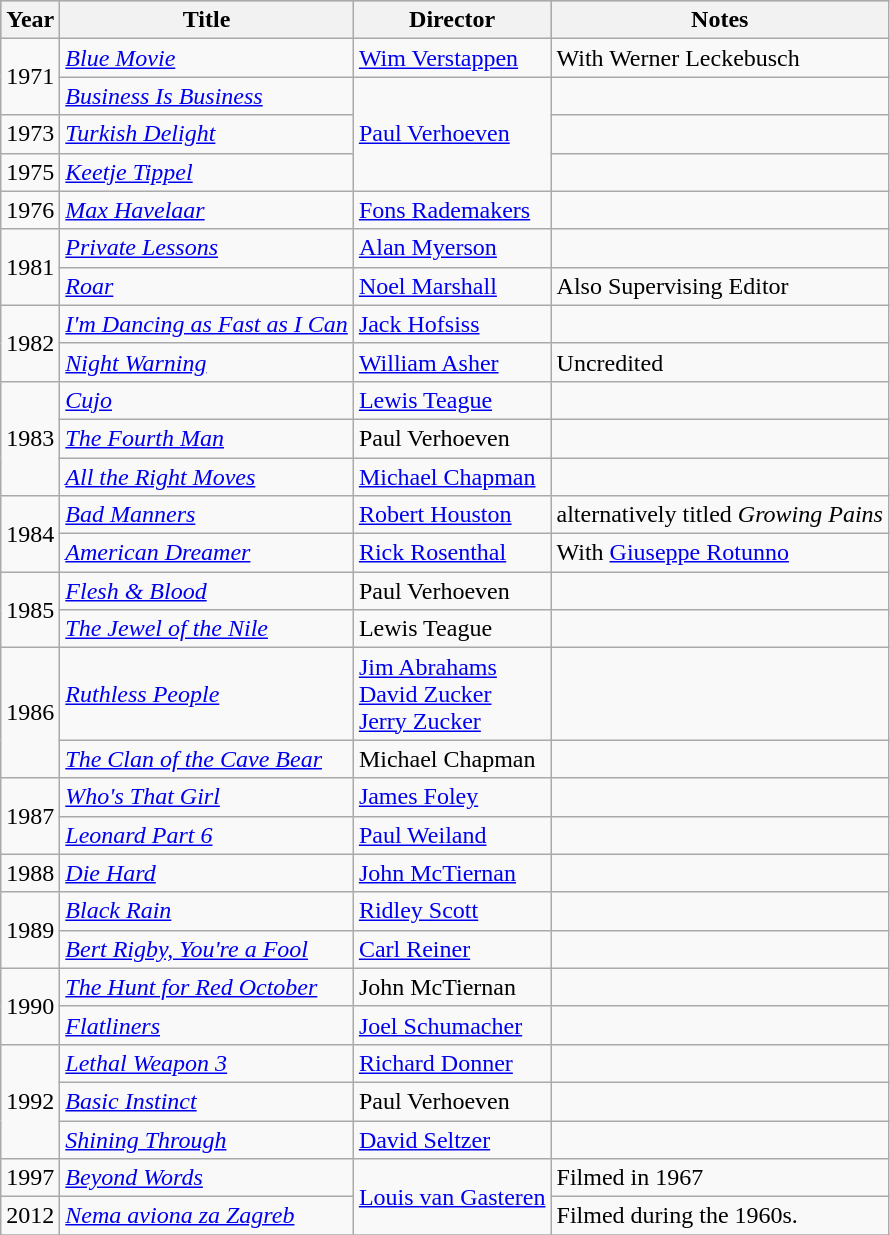<table class="wikitable">
<tr style="background:#b0c4de; text-align:center;">
<th>Year</th>
<th>Title</th>
<th>Director</th>
<th>Notes</th>
</tr>
<tr>
<td rowspan="2">1971</td>
<td><em><a href='#'>Blue Movie</a></em></td>
<td><a href='#'>Wim Verstappen</a></td>
<td>With Werner Leckebusch</td>
</tr>
<tr>
<td><em><a href='#'>Business Is Business</a></em></td>
<td rowspan=3><a href='#'>Paul Verhoeven</a></td>
<td></td>
</tr>
<tr>
<td>1973</td>
<td><em><a href='#'>Turkish Delight</a></em></td>
<td></td>
</tr>
<tr>
<td>1975</td>
<td><em><a href='#'>Keetje Tippel</a></em></td>
<td></td>
</tr>
<tr>
<td>1976</td>
<td><em><a href='#'>Max Havelaar</a></em></td>
<td><a href='#'>Fons Rademakers</a></td>
</tr>
<tr>
<td rowspan="2">1981</td>
<td><em><a href='#'>Private Lessons</a></em></td>
<td><a href='#'>Alan Myerson</a></td>
<td></td>
</tr>
<tr>
<td><em><a href='#'>Roar</a></em></td>
<td><a href='#'>Noel Marshall</a></td>
<td>Also Supervising Editor</td>
</tr>
<tr>
<td rowspan="2">1982</td>
<td><em><a href='#'>I'm Dancing as Fast as I Can</a></em></td>
<td><a href='#'>Jack Hofsiss</a></td>
<td></td>
</tr>
<tr>
<td><em><a href='#'>Night Warning</a></em></td>
<td><a href='#'>William Asher</a></td>
<td>Uncredited</td>
</tr>
<tr>
<td rowspan="3">1983</td>
<td><em><a href='#'>Cujo</a></em></td>
<td><a href='#'>Lewis Teague</a></td>
<td></td>
</tr>
<tr>
<td><em><a href='#'>The Fourth Man</a></em></td>
<td>Paul Verhoeven</td>
<td></td>
</tr>
<tr>
<td><em><a href='#'>All the Right Moves</a></em></td>
<td><a href='#'>Michael Chapman</a></td>
<td></td>
</tr>
<tr>
<td rowspan="2">1984</td>
<td><em><a href='#'>Bad Manners</a></em></td>
<td><a href='#'>Robert Houston</a></td>
<td>alternatively titled <em>Growing Pains</em></td>
</tr>
<tr>
<td><em><a href='#'>American Dreamer</a></em></td>
<td><a href='#'>Rick Rosenthal</a></td>
<td>With <a href='#'>Giuseppe Rotunno</a></td>
</tr>
<tr>
<td rowspan="2">1985</td>
<td><em><a href='#'>Flesh & Blood</a></em></td>
<td>Paul Verhoeven</td>
<td></td>
</tr>
<tr>
<td><em><a href='#'>The Jewel of the Nile</a></em></td>
<td>Lewis Teague</td>
<td></td>
</tr>
<tr>
<td rowspan="2">1986</td>
<td><em><a href='#'>Ruthless People</a></em></td>
<td><a href='#'>Jim Abrahams</a><br><a href='#'>David Zucker</a><br><a href='#'>Jerry Zucker</a></td>
<td></td>
</tr>
<tr>
<td><em><a href='#'>The Clan of the Cave Bear</a></em></td>
<td>Michael Chapman</td>
<td></td>
</tr>
<tr>
<td rowspan="2">1987</td>
<td><em><a href='#'>Who's That Girl</a></em></td>
<td><a href='#'>James Foley</a></td>
<td></td>
</tr>
<tr>
<td><em><a href='#'>Leonard Part 6</a></em></td>
<td><a href='#'>Paul Weiland</a></td>
<td></td>
</tr>
<tr>
<td>1988</td>
<td><em><a href='#'>Die Hard</a></em></td>
<td><a href='#'>John McTiernan</a></td>
<td></td>
</tr>
<tr>
<td rowspan="2">1989</td>
<td><em><a href='#'>Black Rain</a></em></td>
<td><a href='#'>Ridley Scott</a></td>
<td></td>
</tr>
<tr>
<td><em><a href='#'>Bert Rigby, You're a Fool</a></em></td>
<td><a href='#'>Carl Reiner</a></td>
<td></td>
</tr>
<tr>
<td rowspan="2">1990</td>
<td><em><a href='#'>The Hunt for Red October</a></em></td>
<td>John McTiernan</td>
<td></td>
</tr>
<tr>
<td><em><a href='#'>Flatliners</a></em></td>
<td><a href='#'>Joel Schumacher</a></td>
<td></td>
</tr>
<tr>
<td rowspan="3">1992</td>
<td><em><a href='#'>Lethal Weapon 3</a></em></td>
<td><a href='#'>Richard Donner</a></td>
<td></td>
</tr>
<tr>
<td><em><a href='#'>Basic Instinct</a></em></td>
<td>Paul Verhoeven</td>
<td></td>
</tr>
<tr>
<td><em><a href='#'>Shining Through</a></em></td>
<td><a href='#'>David Seltzer</a></td>
<td></td>
</tr>
<tr>
<td>1997</td>
<td><em><a href='#'>Beyond Words</a></em></td>
<td rowspan=2><a href='#'>Louis van Gasteren</a></td>
<td>Filmed in 1967</td>
</tr>
<tr>
<td>2012</td>
<td><em><a href='#'>Nema aviona za Zagreb</a></em></td>
<td>Filmed during the 1960s.</td>
</tr>
<tr>
</tr>
</table>
